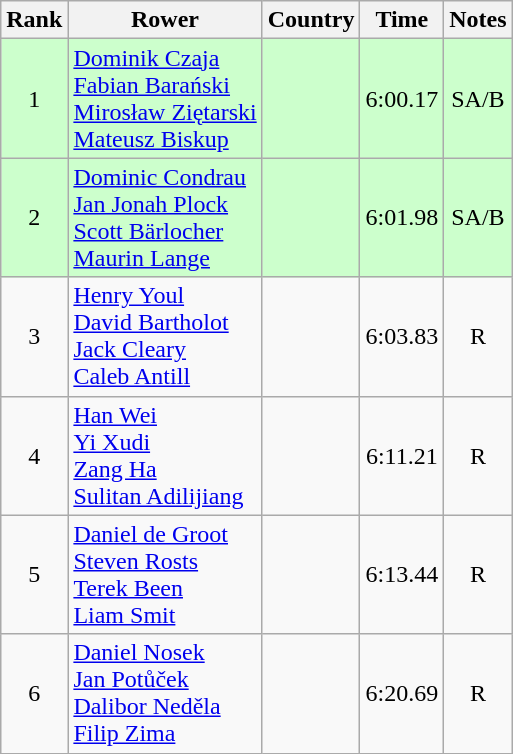<table class="wikitable" style="text-align:center">
<tr>
<th>Rank</th>
<th>Rower</th>
<th>Country</th>
<th>Time</th>
<th>Notes</th>
</tr>
<tr bgcolor=ccffcc>
<td>1</td>
<td align="left"><a href='#'>Dominik Czaja</a><br><a href='#'>Fabian Barański</a><br><a href='#'>Mirosław Ziętarski</a><br><a href='#'>Mateusz Biskup</a></td>
<td align="left"></td>
<td>6:00.17</td>
<td>SA/B</td>
</tr>
<tr bgcolor=ccffcc>
<td>2</td>
<td align="left"><a href='#'>Dominic Condrau</a><br><a href='#'>Jan Jonah Plock</a><br><a href='#'>Scott Bärlocher</a><br><a href='#'>Maurin Lange</a></td>
<td align="left"></td>
<td>6:01.98</td>
<td>SA/B</td>
</tr>
<tr>
<td>3</td>
<td align="left"><a href='#'>Henry Youl</a><br><a href='#'>David Bartholot</a><br><a href='#'>Jack Cleary</a><br><a href='#'>Caleb Antill</a></td>
<td align="left"></td>
<td>6:03.83</td>
<td>R</td>
</tr>
<tr>
<td>4</td>
<td align="left"><a href='#'>Han Wei</a><br><a href='#'>Yi Xudi</a><br><a href='#'>Zang Ha</a><br><a href='#'>Sulitan Adilijiang</a></td>
<td align="left"></td>
<td>6:11.21</td>
<td>R</td>
</tr>
<tr>
<td>5</td>
<td align="left"><a href='#'>Daniel de Groot</a><br><a href='#'>Steven Rosts</a><br><a href='#'>Terek Been</a><br><a href='#'>Liam Smit</a></td>
<td align="left"></td>
<td>6:13.44</td>
<td>R</td>
</tr>
<tr>
<td>6</td>
<td align="left"><a href='#'>Daniel Nosek</a><br><a href='#'>Jan Potůček</a><br><a href='#'>Dalibor Neděla</a><br><a href='#'>Filip Zima</a></td>
<td align="left"></td>
<td>6:20.69</td>
<td>R</td>
</tr>
</table>
